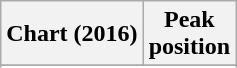<table class="wikitable sortable plainrowheaders" style="text-align:center">
<tr>
<th scope="col">Chart (2016)</th>
<th scope="col">Peak<br>position</th>
</tr>
<tr>
</tr>
<tr>
</tr>
</table>
